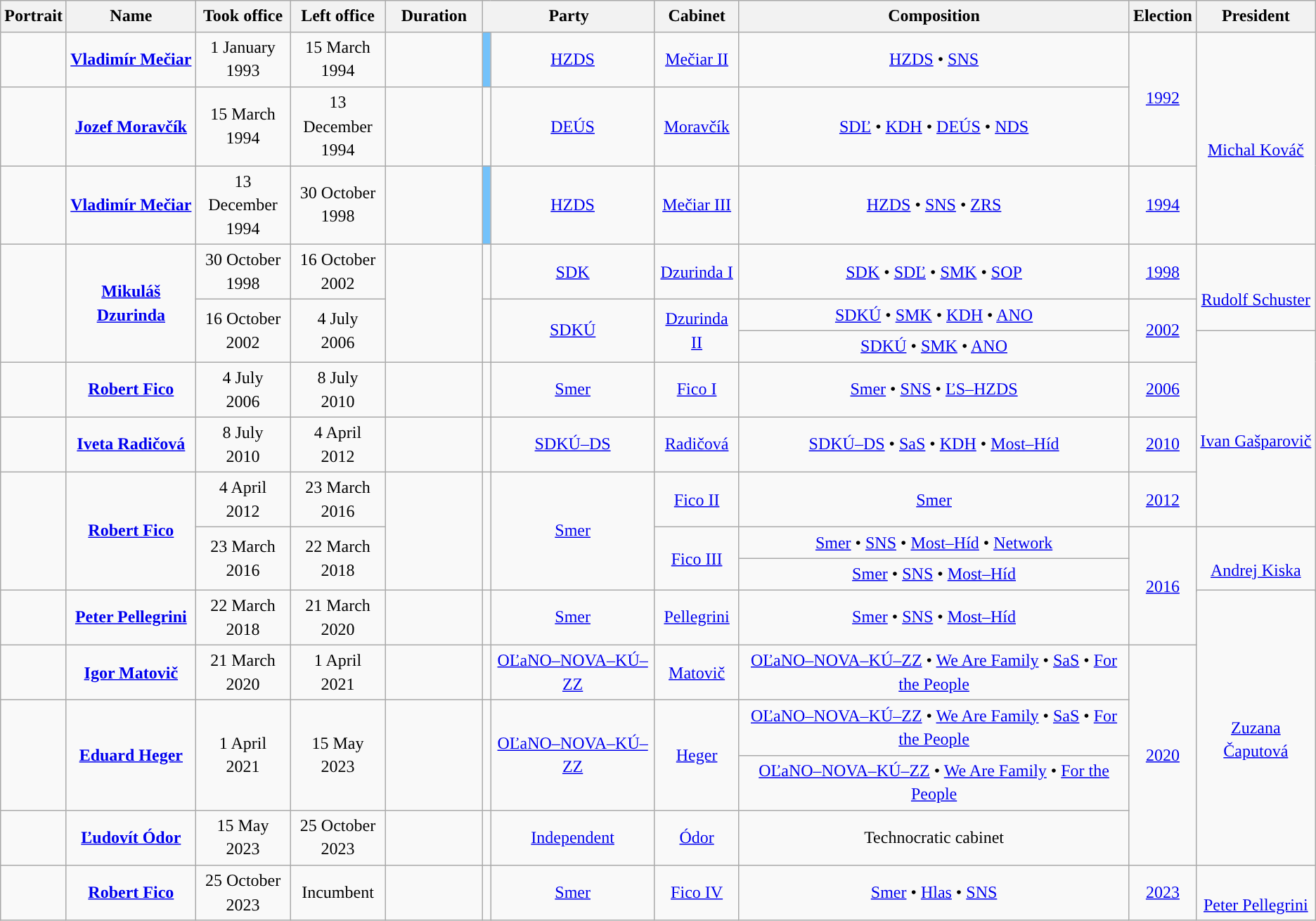<table class="wikitable" style="line-height:1.4em; text-align:center; border:1px #aaf solid">
<tr>
<th>Portrait</th>
<th>Name<br></th>
<th>Took office</th>
<th>Left office</th>
<th width="85">Duration</th>
<th colspan="2">Party</th>
<th>Cabinet</th>
<th>Composition</th>
<th>Election</th>
<th>President</th>
</tr>
<tr>
<td></td>
<td><strong><a href='#'>Vladimír Mečiar</a></strong><br></td>
<td>1 January<br>1993</td>
<td>15 March<br>1994</td>
<td></td>
<td style="background:#73C2FB;"></td>
<td><a href='#'>HZDS</a></td>
<td><a href='#'>Mečiar II</a></td>
<td><a href='#'>HZDS</a> • <a href='#'>SNS</a></td>
<td rowspan="2"><a href='#'>1992</a></td>
<td rowspan="3"><br><a href='#'>Michal Kováč</a><br></td>
</tr>
<tr>
<td></td>
<td><strong><a href='#'>Jozef Moravčík</a></strong><br></td>
<td>15 March<br>1994</td>
<td>13 December<br>1994</td>
<td></td>
<td style="background:"></td>
<td><a href='#'>DEÚS</a></td>
<td><a href='#'>Moravčík</a></td>
<td><a href='#'>SDĽ</a> • <a href='#'>KDH</a> • <a href='#'>DEÚS</a> • <a href='#'>NDS</a></td>
</tr>
<tr>
<td></td>
<td><strong><a href='#'>Vladimír Mečiar</a></strong><br></td>
<td>13 December<br>1994</td>
<td>30 October<br>1998</td>
<td></td>
<td style="background:#73C2FB;"></td>
<td><a href='#'>HZDS</a></td>
<td><a href='#'>Mečiar III</a></td>
<td><a href='#'>HZDS</a> • <a href='#'>SNS</a> • <a href='#'>ZRS</a></td>
<td><a href='#'>1994</a></td>
</tr>
<tr>
<td rowspan="3"></td>
<td rowspan="3"><strong><a href='#'>Mikuláš Dzurinda</a></strong><br></td>
<td>30 October<br>1998</td>
<td>16 October<br>2002</td>
<td rowspan="3"></td>
<td style="background:"></td>
<td><a href='#'>SDK</a></td>
<td><a href='#'>Dzurinda I</a></td>
<td><a href='#'>SDK</a> • <a href='#'>SDĽ</a> • <a href='#'>SMK</a> • <a href='#'>SOP</a></td>
<td><a href='#'>1998</a></td>
<td rowspan="2"><br><a href='#'>Rudolf Schuster</a><br></td>
</tr>
<tr>
<td rowspan="2">16 October<br>2002</td>
<td rowspan="2">4 July<br>2006</td>
<td rowspan="2" style="background:"></td>
<td rowspan="2"><a href='#'>SDKÚ</a></td>
<td rowspan="2"><a href='#'>Dzurinda II</a></td>
<td><a href='#'>SDKÚ</a> • <a href='#'>SMK</a> • <a href='#'>KDH</a> • <a href='#'>ANO</a><br></td>
<td rowspan="2"><a href='#'>2002</a></td>
</tr>
<tr>
<td><a href='#'>SDKÚ</a> • <a href='#'>SMK</a> • <a href='#'>ANO</a><br></td>
<td rowspan="4"><br><a href='#'>Ivan Gašparovič</a><br></td>
</tr>
<tr>
<td></td>
<td><strong><a href='#'>Robert Fico</a></strong><br></td>
<td>4 July<br>2006</td>
<td>8 July<br>2010</td>
<td></td>
<td style="background:"></td>
<td><a href='#'>Smer</a></td>
<td><a href='#'>Fico I</a></td>
<td><a href='#'>Smer</a> • <a href='#'>SNS</a> • <a href='#'>ĽS–HZDS</a></td>
<td><a href='#'>2006</a></td>
</tr>
<tr>
<td></td>
<td><strong><a href='#'>Iveta Radičová</a></strong><br></td>
<td>8 July<br>2010</td>
<td>4 April<br>2012</td>
<td></td>
<td style="background:"></td>
<td><a href='#'>SDKÚ–DS</a></td>
<td><a href='#'>Radičová</a></td>
<td><a href='#'>SDKÚ–DS</a> • <a href='#'>SaS</a> • <a href='#'>KDH</a> • <a href='#'>Most–Híd</a></td>
<td><a href='#'>2010</a></td>
</tr>
<tr>
<td rowspan="3"></td>
<td rowspan="3"><strong><a href='#'>Robert Fico</a></strong><br></td>
<td>4 April<br>2012</td>
<td>23 March<br>2016</td>
<td rowspan="3"></td>
<td rowspan="3" style="background:"></td>
<td rowspan="3"><a href='#'>Smer</a></td>
<td><a href='#'>Fico II</a></td>
<td><a href='#'>Smer</a></td>
<td><a href='#'>2012</a></td>
</tr>
<tr>
<td rowspan="2">23 March<br>2016</td>
<td rowspan="2">22 March<br>2018</td>
<td rowspan="2"><a href='#'>Fico III</a></td>
<td><a href='#'>Smer</a> • <a href='#'>SNS</a> • <a href='#'>Most–Híd</a> • <a href='#'>Network</a><br></td>
<td rowspan="4"><a href='#'>2016</a></td>
<td rowspan="3"><br><a href='#'>Andrej Kiska</a><br></td>
</tr>
<tr>
<td><a href='#'>Smer</a> • <a href='#'>SNS</a> • <a href='#'>Most–Híd</a><br></td>
</tr>
<tr>
<td rowspan="2"></td>
<td rowspan="2"><strong><a href='#'>Peter Pellegrini</a></strong><br></td>
<td rowspan="2">22 March<br>2018</td>
<td rowspan="2">21 March<br>2020</td>
<td rowspan="2"></td>
<td rowspan="2" style="background:"></td>
<td rowspan="2"><a href='#'>Smer</a></td>
<td rowspan="2"><a href='#'>Pellegrini</a></td>
<td rowspan="2"><a href='#'>Smer</a> • <a href='#'>SNS</a> • <a href='#'>Most–Híd</a></td>
</tr>
<tr>
<td rowspan="6"><br><a href='#'>Zuzana Čaputová</a><br></td>
</tr>
<tr>
<td></td>
<td><strong><a href='#'>Igor Matovič</a></strong><br></td>
<td>21 March<br>2020</td>
<td>1 April<br>2021</td>
<td></td>
<td style="background:"></td>
<td><a href='#'>OĽaNO–NOVA–KÚ–ZZ</a></td>
<td><a href='#'>Matovič</a></td>
<td><a href='#'>OĽaNO–NOVA–KÚ–ZZ</a> • <a href='#'>We Are Family</a> • <a href='#'>SaS</a> • <a href='#'>For the People</a></td>
<td rowspan="4"><a href='#'>2020</a></td>
</tr>
<tr>
<td rowspan="2"></td>
<td rowspan="2"><strong><a href='#'>Eduard Heger</a></strong><br></td>
<td rowspan="2">1 April<br>2021</td>
<td rowspan="2">15 May<br>2023</td>
<td rowspan="2"></td>
<td rowspan="2" style="background:"></td>
<td rowspan="2"><a href='#'>OĽaNO–NOVA–KÚ–ZZ</a></td>
<td rowspan="2"><a href='#'>Heger</a></td>
<td><a href='#'>OĽaNO–NOVA–KÚ–ZZ</a> • <a href='#'>We Are Family</a> • <a href='#'>SaS</a> • <a href='#'>For the People</a><br></td>
</tr>
<tr>
<td><a href='#'>OĽaNO–NOVA–KÚ–ZZ</a> • <a href='#'>We Are Family</a> • <a href='#'>For the People</a><br></td>
</tr>
<tr>
<td></td>
<td><strong><a href='#'>Ľudovít Ódor</a></strong><br></td>
<td>15 May<br>2023</td>
<td>25 October<br>2023</td>
<td></td>
<td style="background:"></td>
<td><a href='#'>Independent</a></td>
<td><a href='#'>Ódor</a></td>
<td>Technocratic cabinet</td>
</tr>
<tr>
<td rowspan="2"></td>
<td rowspan="2"><strong><a href='#'>Robert Fico</a></strong><br></td>
<td rowspan="2">25 October<br>2023</td>
<td rowspan="2">Incumbent</td>
<td rowspan="2"></td>
<td rowspan="2" style="background:"></td>
<td rowspan="2"><a href='#'>Smer</a></td>
<td rowspan="2"><a href='#'>Fico IV</a></td>
<td rowspan="2"><a href='#'>Smer</a> • <a href='#'>Hlas</a> • <a href='#'>SNS</a></td>
<td rowspan="2"><a href='#'>2023</a></td>
</tr>
<tr>
<td><br><a href='#'>Peter Pellegrini</a><br></td>
</tr>
</table>
